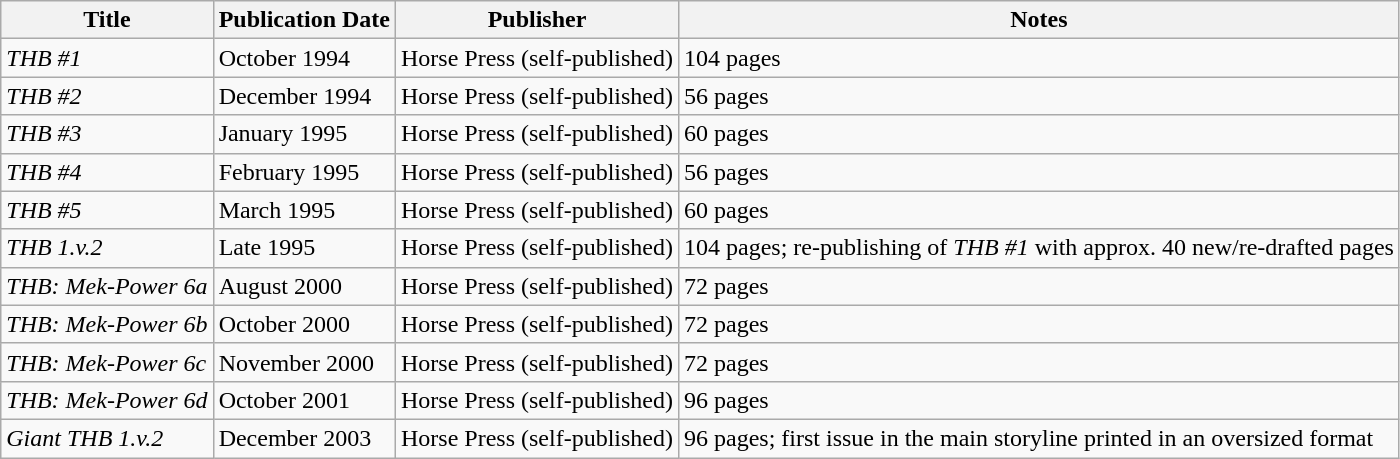<table class="wikitable">
<tr>
<th>Title</th>
<th>Publication Date</th>
<th>Publisher</th>
<th>Notes</th>
</tr>
<tr>
<td><em>THB #1</em></td>
<td>October 1994</td>
<td>Horse Press (self-published)</td>
<td>104 pages</td>
</tr>
<tr>
<td><em>THB #2</em></td>
<td>December 1994</td>
<td>Horse Press (self-published)</td>
<td>56 pages</td>
</tr>
<tr>
<td><em>THB #3</em></td>
<td>January 1995</td>
<td>Horse Press (self-published)</td>
<td>60 pages</td>
</tr>
<tr>
<td><em>THB #4</em></td>
<td>February 1995</td>
<td>Horse Press (self-published)</td>
<td>56 pages</td>
</tr>
<tr>
<td><em>THB #5</em></td>
<td>March 1995</td>
<td>Horse Press (self-published)</td>
<td>60 pages</td>
</tr>
<tr>
<td><em>THB 1.v.2</em></td>
<td>Late 1995</td>
<td>Horse Press (self-published)</td>
<td>104 pages; re-publishing of <em>THB #1</em> with approx. 40 new/re-drafted pages</td>
</tr>
<tr>
<td><em>THB: Mek-Power 6a</em></td>
<td>August 2000</td>
<td>Horse Press (self-published)</td>
<td>72 pages</td>
</tr>
<tr>
<td><em>THB: Mek-Power 6b</em></td>
<td>October 2000</td>
<td>Horse Press (self-published)</td>
<td>72 pages</td>
</tr>
<tr>
<td><em>THB: Mek-Power 6c</em></td>
<td>November 2000</td>
<td>Horse Press (self-published)</td>
<td>72 pages</td>
</tr>
<tr>
<td><em>THB: Mek-Power 6d</em></td>
<td>October 2001</td>
<td>Horse Press (self-published)</td>
<td>96 pages</td>
</tr>
<tr>
<td><em>Giant THB 1.v.2</em></td>
<td>December 2003</td>
<td>Horse Press (self-published)</td>
<td>96 pages; first issue in the main storyline printed in an oversized format</td>
</tr>
</table>
